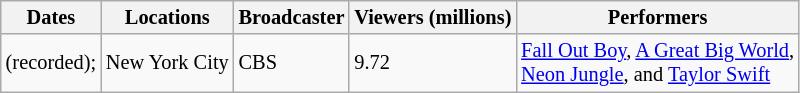<table class="wikitable" style="font-size: 85%">
<tr>
<th>Dates</th>
<th>Locations</th>
<th>Broadcaster</th>
<th>Viewers (millions)</th>
<th>Performers</th>
</tr>
<tr>
<td> (recorded);<br> </td>
<td>New York City</td>
<td>CBS</td>
<td>9.72</td>
<td><a href='#'>Fall Out Boy</a>, <a href='#'>A Great Big World</a>,<br> <a href='#'>Neon Jungle</a>, and <a href='#'>Taylor Swift</a></td>
</tr>
</table>
